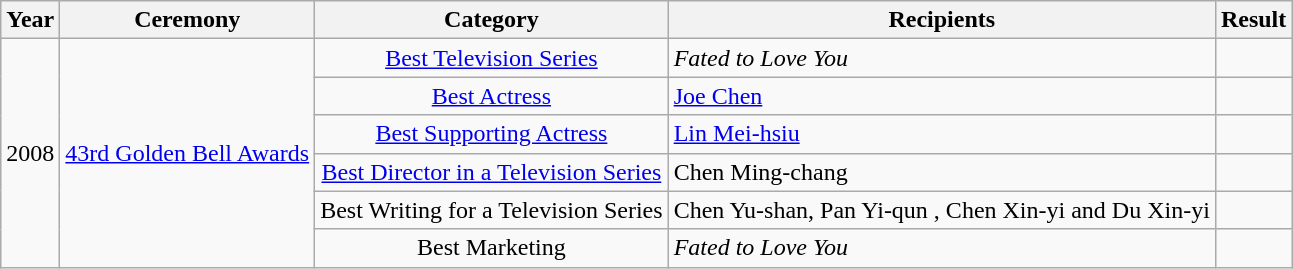<table class="wikitable">
<tr>
<th>Year</th>
<th>Ceremony</th>
<th>Category</th>
<th>Recipients</th>
<th>Result</th>
</tr>
<tr>
<td align="center" rowspan=6>2008</td>
<td align="center" rowspan=6><a href='#'>43rd Golden Bell Awards</a></td>
<td align="center"><a href='#'>Best Television Series</a></td>
<td><em> Fated to Love You</em></td>
<td></td>
</tr>
<tr>
<td align="center"><a href='#'>Best Actress</a></td>
<td><a href='#'>Joe Chen</a></td>
<td></td>
</tr>
<tr>
<td align="center"><a href='#'>Best Supporting Actress</a></td>
<td><a href='#'>Lin Mei-hsiu</a></td>
<td></td>
</tr>
<tr>
<td align="center"><a href='#'>Best Director in a Television Series</a></td>
<td>Chen Ming-chang</td>
<td></td>
</tr>
<tr>
<td align="center">Best Writing for a Television Series</td>
<td>Chen Yu-shan, Pan Yi-qun , Chen Xin-yi and Du Xin-yi</td>
<td></td>
</tr>
<tr>
<td align="center">Best Marketing</td>
<td><em>Fated to Love You</em></td>
<td></td>
</tr>
</table>
